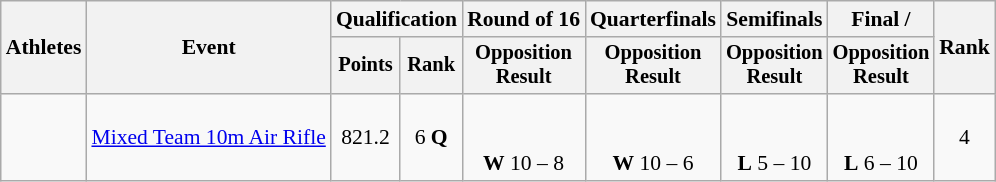<table class="wikitable" style="font-size:90%;">
<tr>
<th rowspan=2>Athletes</th>
<th rowspan=2>Event</th>
<th colspan=2>Qualification</th>
<th>Round of 16</th>
<th>Quarterfinals</th>
<th>Semifinals</th>
<th>Final / </th>
<th rowspan=2>Rank</th>
</tr>
<tr style="font-size:95%">
<th>Points</th>
<th>Rank</th>
<th>Opposition<br>Result</th>
<th>Opposition<br>Result</th>
<th>Opposition<br>Result</th>
<th>Opposition<br>Result</th>
</tr>
<tr align=center>
<td align=left><br></td>
<td align=left><a href='#'>Mixed Team 10m Air Rifle</a></td>
<td>821.2</td>
<td>6 <strong>Q</strong></td>
<td><br><br><strong>W</strong> 10 – 8</td>
<td><br><br><strong>W</strong> 10 – 6</td>
<td><br><br><strong>L</strong> 5 – 10</td>
<td><br><br><strong>L</strong> 6 – 10</td>
<td>4</td>
</tr>
</table>
